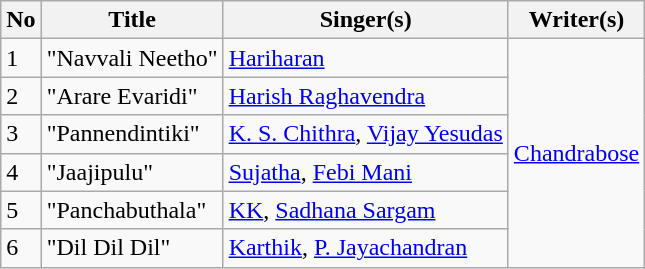<table class="wikitable">
<tr>
<th>No</th>
<th>Title</th>
<th>Singer(s)</th>
<th>Writer(s)</th>
</tr>
<tr>
<td>1</td>
<td>"Navvali Neetho"</td>
<td><a href='#'>Hariharan</a></td>
<td rowspan="6"><a href='#'>Chandrabose</a></td>
</tr>
<tr>
<td>2</td>
<td>"Arare Evaridi"</td>
<td><a href='#'>Harish Raghavendra</a></td>
</tr>
<tr>
<td>3</td>
<td>"Pannendintiki"</td>
<td><a href='#'>K. S. Chithra</a>, <a href='#'>Vijay Yesudas</a></td>
</tr>
<tr>
<td>4</td>
<td>"Jaajipulu"</td>
<td><a href='#'>Sujatha</a>, <a href='#'>Febi Mani</a></td>
</tr>
<tr>
<td>5</td>
<td>"Panchabuthala"</td>
<td><a href='#'>KK</a>, <a href='#'>Sadhana Sargam</a></td>
</tr>
<tr>
<td>6</td>
<td>"Dil Dil Dil"</td>
<td><a href='#'>Karthik</a>, <a href='#'>P. Jayachandran</a></td>
</tr>
</table>
